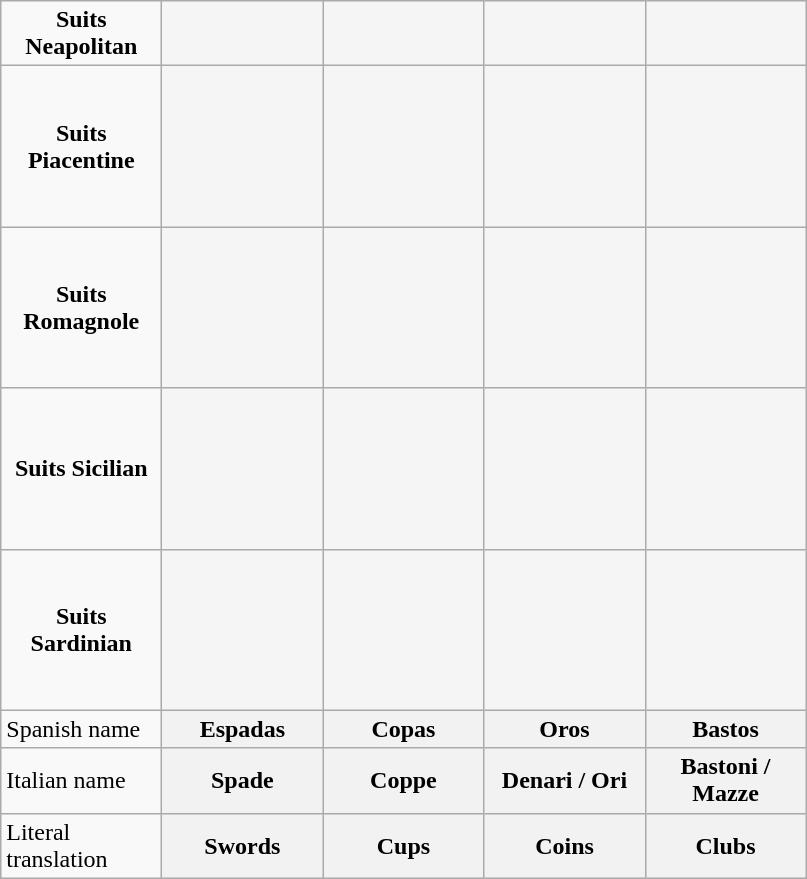<table class="wikitable" style="text-align:center;">
<tr>
<td width="100px"><strong>Suits Neapolitan</strong></td>
<td width="100px" bgcolor="whitesmoke"></td>
<td width="100px" bgcolor="whitesmoke"></td>
<td width="100px" bgcolor="whitesmoke"></td>
<td width="100px" bgcolor="whitesmoke"></td>
</tr>
<tr>
<td width="100px"><strong>Suits Piacentine</strong></td>
<td align="center" width="100px" height="100px" bgcolor="whitesmoke"></td>
<td align="center" width="100px" bgcolor="whitesmoke"></td>
<td align="center" width="100px" bgcolor="whitesmoke"></td>
<td align="center" width="100px" bgcolor="whitesmoke"></td>
</tr>
<tr>
<td width="100px"><strong>Suits Romagnole</strong></td>
<td align="center" width="100px" height="100px" bgcolor="whitesmoke"></td>
<td align="center" width="100px" bgcolor="whitesmoke"></td>
<td align="center" width="100px" bgcolor="whitesmoke"></td>
<td align="center" width="100px" bgcolor="whitesmoke"></td>
</tr>
<tr>
<td width="100px"><strong>Suits Sicilian</strong></td>
<td align="center" width="100px" height="100px" bgcolor="whitesmoke"></td>
<td align="center" width="100px" bgcolor="whitesmoke"></td>
<td align="center" width="100px" bgcolor="whitesmoke"></td>
<td align="center" width="100px" bgcolor="whitesmoke"></td>
</tr>
<tr>
<td width="100px"><strong>Suits Sardinian</strong></td>
<td align="center" width="100px" height="100px" bgcolor="whitesmoke"></td>
<td align="center" width="100px" bgcolor="whitesmoke"></td>
<td align="center" width="100px" bgcolor="whitesmoke"></td>
<td align="center" width="100px" bgcolor="whitesmoke"></td>
</tr>
<tr>
<td align="left">Spanish name</td>
<th>Espadas</th>
<th>Copas</th>
<th>Oros</th>
<th>Bastos</th>
</tr>
<tr>
<td align="left">Italian name</td>
<th align="center">Spade</th>
<th align="center">Coppe</th>
<th align="center">Denari / Ori</th>
<th align="center">Bastoni / Mazze</th>
</tr>
<tr>
<td align="left">Literal translation</td>
<th align="center">Swords</th>
<th align="center">Cups</th>
<th align="center">Coins</th>
<th align="center">Clubs</th>
</tr>
</table>
